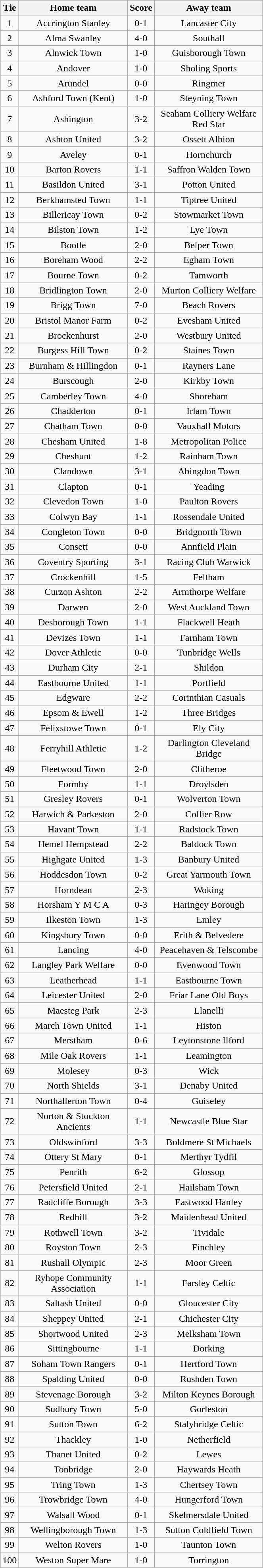<table class="wikitable" style="text-align:center;">
<tr>
<th width=20>Tie</th>
<th width=175>Home team</th>
<th width=20>Score</th>
<th width=175>Away team</th>
</tr>
<tr>
<td>1</td>
<td>Accrington Stanley</td>
<td>0-1</td>
<td>Lancaster City</td>
</tr>
<tr>
<td>2</td>
<td>Alma Swanley</td>
<td>4-0</td>
<td>Southall</td>
</tr>
<tr>
<td>3</td>
<td>Alnwick Town</td>
<td>1-0</td>
<td>Guisborough Town</td>
</tr>
<tr>
<td>4</td>
<td>Andover</td>
<td>1-0</td>
<td>Sholing Sports</td>
</tr>
<tr>
<td>5</td>
<td>Arundel</td>
<td>0-0</td>
<td>Ringmer</td>
</tr>
<tr>
<td>6</td>
<td>Ashford Town (Kent)</td>
<td>1-0</td>
<td>Steyning Town</td>
</tr>
<tr>
<td>7</td>
<td>Ashington</td>
<td>3-2</td>
<td>Seaham Colliery Welfare Red Star</td>
</tr>
<tr>
<td>8</td>
<td>Ashton United</td>
<td>3-2</td>
<td>Ossett Albion</td>
</tr>
<tr>
<td>9</td>
<td>Aveley</td>
<td>0-1</td>
<td>Hornchurch</td>
</tr>
<tr>
<td>10</td>
<td>Barton Rovers</td>
<td>1-1</td>
<td>Saffron Walden Town</td>
</tr>
<tr>
<td>11</td>
<td>Basildon United</td>
<td>3-1</td>
<td>Potton United</td>
</tr>
<tr>
<td>12</td>
<td>Berkhamsted Town</td>
<td>1-1</td>
<td>Tiptree United</td>
</tr>
<tr>
<td>13</td>
<td>Billericay Town</td>
<td>0-2</td>
<td>Stowmarket Town</td>
</tr>
<tr>
<td>14</td>
<td>Bilston Town</td>
<td>1-2</td>
<td>Lye Town</td>
</tr>
<tr>
<td>15</td>
<td>Bootle</td>
<td>2-0</td>
<td>Belper Town</td>
</tr>
<tr>
<td>16</td>
<td>Boreham Wood</td>
<td>2-2</td>
<td>Egham Town</td>
</tr>
<tr>
<td>17</td>
<td>Bourne Town</td>
<td>0-2</td>
<td>Tamworth</td>
</tr>
<tr>
<td>18</td>
<td>Bridlington Town</td>
<td>2-0</td>
<td>Murton Colliery Welfare</td>
</tr>
<tr>
<td>19</td>
<td>Brigg Town</td>
<td>7-0</td>
<td>Beach Rovers</td>
</tr>
<tr>
<td>20</td>
<td>Bristol Manor Farm</td>
<td>0-2</td>
<td>Evesham United</td>
</tr>
<tr>
<td>21</td>
<td>Brockenhurst</td>
<td>2-0</td>
<td>Westbury United</td>
</tr>
<tr>
<td>22</td>
<td>Burgess Hill Town</td>
<td>0-2</td>
<td>Staines Town</td>
</tr>
<tr>
<td>23</td>
<td>Burnham & Hillingdon</td>
<td>0-1</td>
<td>Rayners Lane</td>
</tr>
<tr>
<td>24</td>
<td>Burscough</td>
<td>2-0</td>
<td>Kirkby Town</td>
</tr>
<tr>
<td>25</td>
<td>Camberley Town</td>
<td>4-0</td>
<td>Shoreham</td>
</tr>
<tr>
<td>26</td>
<td>Chadderton</td>
<td>0-1</td>
<td>Irlam Town</td>
</tr>
<tr>
<td>27</td>
<td>Chatham Town</td>
<td>0-0</td>
<td>Vauxhall Motors</td>
</tr>
<tr>
<td>28</td>
<td>Chesham United</td>
<td>1-8</td>
<td>Metropolitan Police</td>
</tr>
<tr>
<td>29</td>
<td>Cheshunt</td>
<td>1-2</td>
<td>Rainham Town</td>
</tr>
<tr>
<td>30</td>
<td>Clandown</td>
<td>3-1</td>
<td>Abingdon Town</td>
</tr>
<tr>
<td>31</td>
<td>Clapton</td>
<td>0-1</td>
<td>Yeading</td>
</tr>
<tr>
<td>32</td>
<td>Clevedon Town</td>
<td>1-0</td>
<td>Paulton Rovers</td>
</tr>
<tr>
<td>33</td>
<td>Colwyn Bay</td>
<td>1-1</td>
<td>Rossendale United</td>
</tr>
<tr>
<td>34</td>
<td>Congleton Town</td>
<td>0-0</td>
<td>Bridgnorth Town</td>
</tr>
<tr>
<td>35</td>
<td>Consett</td>
<td>0-0</td>
<td>Annfield Plain</td>
</tr>
<tr>
<td>36</td>
<td>Coventry Sporting</td>
<td>3-1</td>
<td>Racing Club Warwick</td>
</tr>
<tr>
<td>37</td>
<td>Crockenhill</td>
<td>1-5</td>
<td>Feltham</td>
</tr>
<tr>
<td>38</td>
<td>Curzon Ashton</td>
<td>2-2</td>
<td>Armthorpe Welfare</td>
</tr>
<tr>
<td>39</td>
<td>Darwen</td>
<td>2-0</td>
<td>West Auckland Town</td>
</tr>
<tr>
<td>40</td>
<td>Desborough Town</td>
<td>1-1</td>
<td>Flackwell Heath</td>
</tr>
<tr>
<td>41</td>
<td>Devizes Town</td>
<td>1-1</td>
<td>Farnham Town</td>
</tr>
<tr>
<td>42</td>
<td>Dover Athletic</td>
<td>0-0</td>
<td>Tunbridge Wells</td>
</tr>
<tr>
<td>43</td>
<td>Durham City</td>
<td>2-1</td>
<td>Shildon</td>
</tr>
<tr>
<td>44</td>
<td>Eastbourne United</td>
<td>1-1</td>
<td>Portfield</td>
</tr>
<tr>
<td>45</td>
<td>Edgware</td>
<td>2-2</td>
<td>Corinthian Casuals</td>
</tr>
<tr>
<td>46</td>
<td>Epsom & Ewell</td>
<td>1-2</td>
<td>Three Bridges</td>
</tr>
<tr>
<td>47</td>
<td>Felixstowe Town</td>
<td>0-1</td>
<td>Ely City</td>
</tr>
<tr>
<td>48</td>
<td>Ferryhill Athletic</td>
<td>1-2</td>
<td>Darlington Cleveland Bridge</td>
</tr>
<tr>
<td>49</td>
<td>Fleetwood Town</td>
<td>2-0</td>
<td>Clitheroe</td>
</tr>
<tr>
<td>50</td>
<td>Formby</td>
<td>1-1</td>
<td>Droylsden</td>
</tr>
<tr>
<td>51</td>
<td>Gresley Rovers</td>
<td>0-1</td>
<td>Wolverton Town</td>
</tr>
<tr>
<td>52</td>
<td>Harwich & Parkeston</td>
<td>2-0</td>
<td>Collier Row</td>
</tr>
<tr>
<td>53</td>
<td>Havant Town</td>
<td>1-1</td>
<td>Radstock Town</td>
</tr>
<tr>
<td>54</td>
<td>Hemel Hempstead</td>
<td>2-2</td>
<td>Baldock Town</td>
</tr>
<tr>
<td>55</td>
<td>Highgate United</td>
<td>1-3</td>
<td>Banbury United</td>
</tr>
<tr>
<td>56</td>
<td>Hoddesdon Town</td>
<td>0-2</td>
<td>Great Yarmouth Town</td>
</tr>
<tr>
<td>57</td>
<td>Horndean</td>
<td>2-3</td>
<td>Woking</td>
</tr>
<tr>
<td>58</td>
<td>Horsham Y M C A</td>
<td>0-3</td>
<td>Haringey Borough</td>
</tr>
<tr>
<td>59</td>
<td>Ilkeston Town</td>
<td>1-3</td>
<td>Emley</td>
</tr>
<tr>
<td>60</td>
<td>Kingsbury Town</td>
<td>0-0</td>
<td>Erith & Belvedere</td>
</tr>
<tr>
<td>61</td>
<td>Lancing</td>
<td>4-0</td>
<td>Peacehaven & Telscombe</td>
</tr>
<tr>
<td>62</td>
<td>Langley Park Welfare</td>
<td>0-0</td>
<td>Evenwood Town</td>
</tr>
<tr>
<td>63</td>
<td>Leatherhead</td>
<td>1-1</td>
<td>Eastbourne Town</td>
</tr>
<tr>
<td>64</td>
<td>Leicester United</td>
<td>2-0</td>
<td>Friar Lane Old Boys</td>
</tr>
<tr>
<td>65</td>
<td>Maesteg Park</td>
<td>2-3</td>
<td>Llanelli</td>
</tr>
<tr>
<td>66</td>
<td>March Town United</td>
<td>1-1</td>
<td>Histon</td>
</tr>
<tr>
<td>67</td>
<td>Merstham</td>
<td>0-6</td>
<td>Leytonstone Ilford</td>
</tr>
<tr>
<td>68</td>
<td>Mile Oak Rovers</td>
<td>1-1</td>
<td>Leamington</td>
</tr>
<tr>
<td>69</td>
<td>Molesey</td>
<td>0-3</td>
<td>Wick</td>
</tr>
<tr>
<td>70</td>
<td>North Shields</td>
<td>3-1</td>
<td>Denaby United</td>
</tr>
<tr>
<td>71</td>
<td>Northallerton Town</td>
<td>0-4</td>
<td>Guiseley</td>
</tr>
<tr>
<td>72</td>
<td>Norton & Stockton Ancients</td>
<td>1-1</td>
<td>Newcastle Blue Star</td>
</tr>
<tr>
<td>73</td>
<td>Oldswinford</td>
<td>3-3</td>
<td>Boldmere St Michaels</td>
</tr>
<tr>
<td>74</td>
<td>Ottery St Mary</td>
<td>0-1</td>
<td>Merthyr Tydfil</td>
</tr>
<tr>
<td>75</td>
<td>Penrith</td>
<td>6-2</td>
<td>Glossop</td>
</tr>
<tr>
<td>76</td>
<td>Petersfield United</td>
<td>2-1</td>
<td>Hailsham Town</td>
</tr>
<tr>
<td>77</td>
<td>Radcliffe Borough</td>
<td>3-3</td>
<td>Eastwood Hanley</td>
</tr>
<tr>
<td>78</td>
<td>Redhill</td>
<td>3-2</td>
<td>Maidenhead United</td>
</tr>
<tr>
<td>79</td>
<td>Rothwell Town</td>
<td>3-2</td>
<td>Tividale</td>
</tr>
<tr>
<td>80</td>
<td>Royston Town</td>
<td>2-3</td>
<td>Finchley</td>
</tr>
<tr>
<td>81</td>
<td>Rushall Olympic</td>
<td>2-3</td>
<td>Moor Green</td>
</tr>
<tr>
<td>82</td>
<td>Ryhope Community Association</td>
<td>1-1</td>
<td>Farsley Celtic</td>
</tr>
<tr>
<td>83</td>
<td>Saltash United</td>
<td>0-0</td>
<td>Gloucester City</td>
</tr>
<tr>
<td>84</td>
<td>Sheppey United</td>
<td>2-1</td>
<td>Chichester City</td>
</tr>
<tr>
<td>85</td>
<td>Shortwood United</td>
<td>2-3</td>
<td>Melksham Town</td>
</tr>
<tr>
<td>86</td>
<td>Sittingbourne</td>
<td>1-1</td>
<td>Dorking</td>
</tr>
<tr>
<td>87</td>
<td>Soham Town Rangers</td>
<td>0-1</td>
<td>Hertford Town</td>
</tr>
<tr>
<td>88</td>
<td>Spalding United</td>
<td>0-0</td>
<td>Rushden Town</td>
</tr>
<tr>
<td>89</td>
<td>Stevenage Borough</td>
<td>3-2</td>
<td>Milton Keynes Borough</td>
</tr>
<tr>
<td>90</td>
<td>Sudbury Town</td>
<td>5-0</td>
<td>Gorleston</td>
</tr>
<tr>
<td>91</td>
<td>Sutton Town</td>
<td>6-2</td>
<td>Stalybridge Celtic</td>
</tr>
<tr>
<td>92</td>
<td>Thackley</td>
<td>1-0</td>
<td>Netherfield</td>
</tr>
<tr>
<td>93</td>
<td>Thanet United</td>
<td>0-2</td>
<td>Lewes</td>
</tr>
<tr>
<td>94</td>
<td>Tonbridge</td>
<td>2-0</td>
<td>Haywards Heath</td>
</tr>
<tr>
<td>95</td>
<td>Tring Town</td>
<td>1-3</td>
<td>Chertsey Town</td>
</tr>
<tr>
<td>96</td>
<td>Trowbridge Town</td>
<td>4-0</td>
<td>Hungerford Town</td>
</tr>
<tr>
<td>97</td>
<td>Walsall Wood</td>
<td>0-1</td>
<td>Skelmersdale United</td>
</tr>
<tr>
<td>98</td>
<td>Wellingborough Town</td>
<td>1-3</td>
<td>Sutton Coldfield Town</td>
</tr>
<tr>
<td>99</td>
<td>Welton Rovers</td>
<td>1-0</td>
<td>Taunton Town</td>
</tr>
<tr>
<td>100</td>
<td>Weston Super Mare</td>
<td>1-0</td>
<td>Torrington</td>
</tr>
</table>
